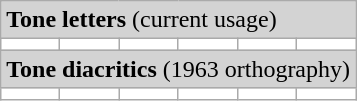<table class="wikitable" style="border-collapse:collapse;background:#FFFFFF;text-align:center;">
<tr bgcolor="LightGrey" style="text-align:left;" |>
<td colspan="6"><strong>Tone letters</strong> (current usage)</td>
</tr>
<tr>
<td></td>
<td></td>
<td></td>
<td></td>
<td></td>
<td></td>
</tr>
<tr bgcolor="LightGrey" style="text-align:left;" |>
<td colspan="6"><strong>Tone diacritics</strong> (1963 orthography)</td>
</tr>
<tr>
<td></td>
<td></td>
<td></td>
<td></td>
<td></td>
<td></td>
</tr>
</table>
